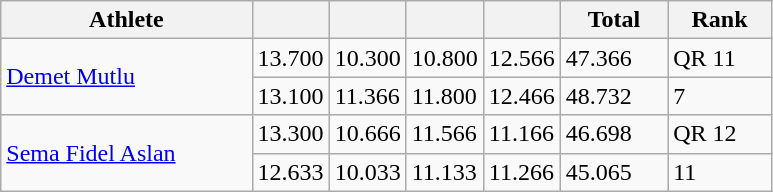<table class="wikitable" style="text-align:left;">
<tr>
<th>Athlete</th>
<th width="10%"></th>
<th width="10%"></th>
<th width="10%"></th>
<th width="10%"></th>
<th>Total</th>
<th>Rank</th>
</tr>
<tr>
<td rowspan=2><a href='#'>Demet Mutlu</a></td>
<td>13.700</td>
<td>10.300</td>
<td>10.800</td>
<td>12.566</td>
<td>47.366</td>
<td>QR 11</td>
</tr>
<tr>
<td>13.100</td>
<td>11.366</td>
<td>11.800</td>
<td>12.466</td>
<td>48.732</td>
<td>7</td>
</tr>
<tr>
<td rowspan=2><a href='#'>Sema Fidel Aslan</a></td>
<td>13.300</td>
<td>10.666</td>
<td>11.566</td>
<td>11.166</td>
<td>46.698</td>
<td>QR 12</td>
</tr>
<tr>
<td>12.633</td>
<td>10.033</td>
<td>11.133</td>
<td>11.266</td>
<td>45.065</td>
<td>11</td>
</tr>
</table>
